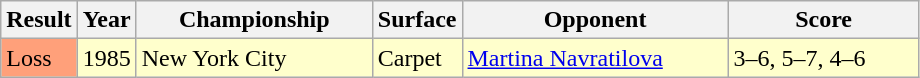<table class="sortable wikitable">
<tr>
<th style="width:40px">Result</th>
<th style="width:30px">Year</th>
<th style="width:150px">Championship</th>
<th style="width:50px">Surface</th>
<th style="width:170px">Opponent</th>
<th style="width:120px"  class="unsortable">Score</th>
</tr>
<tr bgcolor=ffffcc>
<td style="background:#ffa07a;">Loss</td>
<td>1985</td>
<td>New York City</td>
<td>Carpet</td>
<td> <a href='#'>Martina Navratilova</a></td>
<td>3–6, 5–7, 4–6</td>
</tr>
</table>
